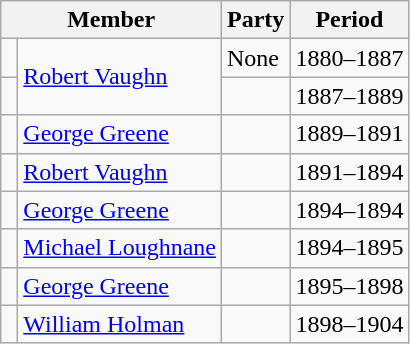<table class="wikitable">
<tr>
<th colspan="2">Member</th>
<th>Party</th>
<th>Period</th>
</tr>
<tr>
<td> </td>
<td rowspan="2"><a href='#'>Robert Vaughn</a></td>
<td>None</td>
<td>1880–1887</td>
</tr>
<tr>
<td> </td>
<td></td>
<td>1887–1889</td>
</tr>
<tr>
<td> </td>
<td><a href='#'>George Greene</a></td>
<td></td>
<td>1889–1891</td>
</tr>
<tr>
<td> </td>
<td><a href='#'>Robert Vaughn</a></td>
<td></td>
<td>1891–1894</td>
</tr>
<tr>
<td> </td>
<td><a href='#'>George Greene</a></td>
<td></td>
<td>1894–1894</td>
</tr>
<tr>
<td> </td>
<td><a href='#'>Michael Loughnane</a></td>
<td></td>
<td>1894–1895</td>
</tr>
<tr>
<td> </td>
<td><a href='#'>George Greene</a></td>
<td></td>
<td>1895–1898</td>
</tr>
<tr>
<td> </td>
<td><a href='#'>William Holman</a></td>
<td></td>
<td>1898–1904</td>
</tr>
</table>
